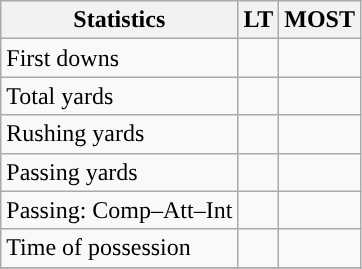<table class="wikitable" style="float: left;">
<tr>
<th>Statistics</th>
<th>LT</th>
<th>MOST</th>
</tr>
<tr>
<td>First downs</td>
<td></td>
<td></td>
</tr>
<tr>
<td>Total yards</td>
<td></td>
<td></td>
</tr>
<tr>
<td>Rushing yards</td>
<td></td>
<td></td>
</tr>
<tr>
<td>Passing yards</td>
<td></td>
<td></td>
</tr>
<tr>
<td>Passing: Comp–Att–Int</td>
<td></td>
<td></td>
</tr>
<tr>
<td>Time of possession</td>
<td></td>
<td></td>
</tr>
<tr>
</tr>
</table>
